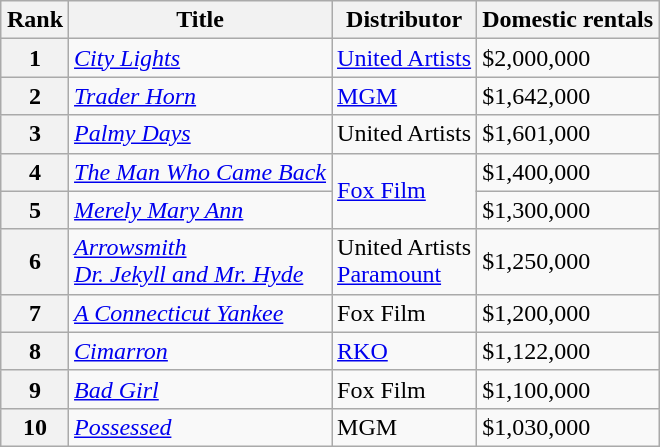<table class="wikitable sortable" style="margin:auto; margin:auto;">
<tr>
<th>Rank</th>
<th>Title</th>
<th>Distributor</th>
<th>Domestic rentals</th>
</tr>
<tr>
<th style="text-align:center;"><strong>1</strong></th>
<td><em><a href='#'>City Lights</a></em></td>
<td><a href='#'>United Artists</a></td>
<td>$2,000,000</td>
</tr>
<tr>
<th style="text-align:center;"><strong>2</strong></th>
<td><em><a href='#'>Trader Horn</a></em></td>
<td><a href='#'>MGM</a></td>
<td>$1,642,000</td>
</tr>
<tr>
<th style="text-align:center;"><strong>3</strong></th>
<td><em><a href='#'>Palmy Days</a></em></td>
<td>United Artists</td>
<td>$1,601,000</td>
</tr>
<tr>
<th style="text-align:center;"><strong>4</strong></th>
<td><em><a href='#'>The Man Who Came Back</a></em></td>
<td rowspan="2"><a href='#'>Fox Film</a></td>
<td>$1,400,000</td>
</tr>
<tr>
<th style="text-align:center;"><strong>5</strong></th>
<td><em><a href='#'>Merely Mary Ann</a></em></td>
<td>$1,300,000</td>
</tr>
<tr>
<th style="text-align:center;"><strong>6</strong></th>
<td><em><a href='#'>Arrowsmith</a></em><br><em><a href='#'>Dr. Jekyll and Mr. Hyde</a></em></td>
<td>United Artists<br><a href='#'>Paramount</a></td>
<td>$1,250,000</td>
</tr>
<tr>
<th style="text-align:center;"><strong>7</strong></th>
<td><em><a href='#'>A Connecticut Yankee</a></em></td>
<td>Fox Film</td>
<td>$1,200,000</td>
</tr>
<tr>
<th style="text-align:center;"><strong>8</strong></th>
<td><em><a href='#'>Cimarron</a></em></td>
<td><a href='#'>RKO</a></td>
<td>$1,122,000</td>
</tr>
<tr>
<th style="text-align:center;"><strong>9</strong></th>
<td><em><a href='#'>Bad Girl</a></em></td>
<td>Fox Film</td>
<td>$1,100,000</td>
</tr>
<tr>
<th style="text-align:center;"><strong>10</strong></th>
<td><em><a href='#'>Possessed</a></em></td>
<td>MGM</td>
<td>$1,030,000</td>
</tr>
</table>
